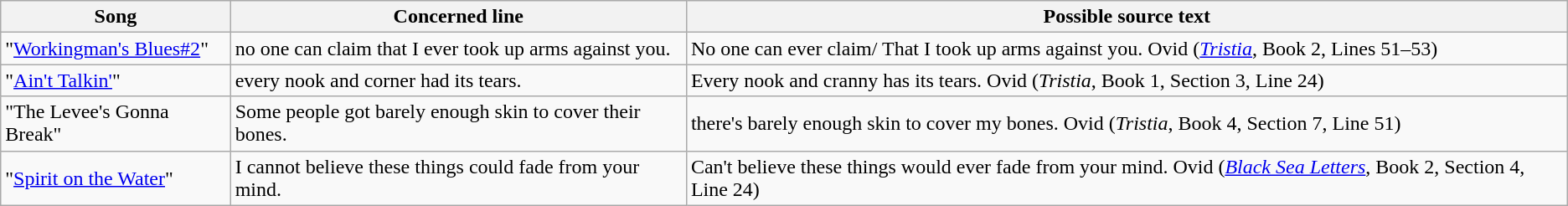<table class="wikitable">
<tr>
<th scope="col">Song</th>
<th scope="col">Concerned line</th>
<th scope="col">Possible source text</th>
</tr>
<tr>
<td scope="row">"<a href='#'>Workingman's Blues#2</a>"</td>
<td>no one can claim that I ever took up arms against you.</td>
<td>No one can ever claim/ That I took up arms against you. Ovid (<em><a href='#'>Tristia</a></em>, Book 2, Lines 51–53)</td>
</tr>
<tr>
<td scope="row">"<a href='#'>Ain't Talkin'</a>"</td>
<td>every nook and corner had its tears.</td>
<td>Every nook and cranny has its tears. Ovid (<em>Tristia</em>, Book 1, Section 3, Line 24)</td>
</tr>
<tr>
<td scope="row">"The Levee's Gonna Break"</td>
<td>Some people got barely enough skin to cover their bones.</td>
<td>there's barely enough skin to cover my bones. Ovid (<em>Tristia</em>, Book 4, Section 7, Line 51)</td>
</tr>
<tr>
<td scope="row">"<a href='#'>Spirit on the Water</a>"</td>
<td>I cannot believe these things could fade from your mind.</td>
<td>Can't believe these things would ever fade from your mind. Ovid (<em><a href='#'>Black Sea Letters</a></em>, Book 2, Section 4, Line 24)</td>
</tr>
</table>
